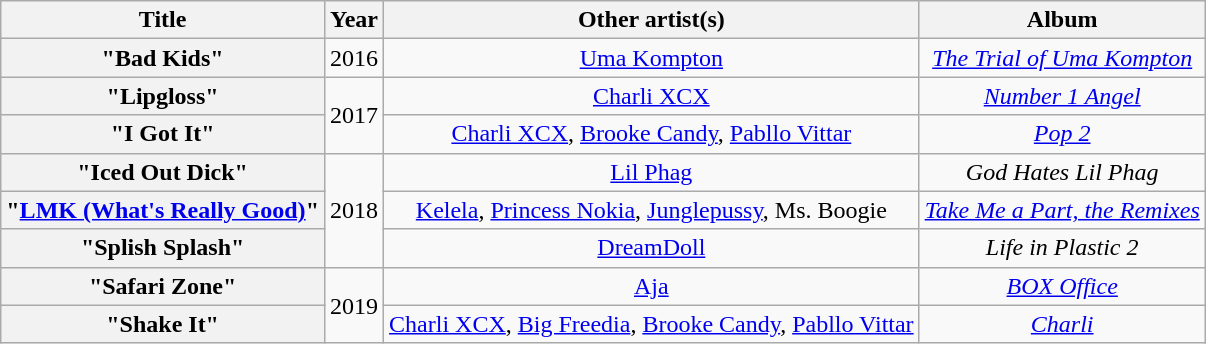<table class="wikitable plainrowheaders" style="text-align:center;">
<tr>
<th scope="col">Title</th>
<th scope="col">Year</th>
<th scope="col">Other artist(s)</th>
<th scope="col">Album</th>
</tr>
<tr>
<th scope="row">"Bad Kids"</th>
<td rowspan="1">2016</td>
<td><a href='#'>Uma Kompton</a></td>
<td><em><a href='#'>The Trial of Uma Kompton</a></em></td>
</tr>
<tr>
<th scope="row">"Lipgloss"</th>
<td rowspan="2">2017</td>
<td><a href='#'>Charli XCX</a></td>
<td><em><a href='#'>Number 1 Angel</a></em></td>
</tr>
<tr>
<th scope="row">"I Got It"</th>
<td><a href='#'>Charli XCX</a>, <a href='#'>Brooke Candy</a>, <a href='#'>Pabllo Vittar</a></td>
<td><em><a href='#'>Pop 2</a></em></td>
</tr>
<tr>
<th scope="row">"Iced Out Dick"</th>
<td rowspan="3">2018</td>
<td><a href='#'>Lil Phag</a></td>
<td><em>God Hates Lil Phag</em></td>
</tr>
<tr>
<th scope="row">"<a href='#'>LMK (What's Really Good)</a>"</th>
<td><a href='#'>Kelela</a>, <a href='#'>Princess Nokia</a>, <a href='#'>Junglepussy</a>, Ms. Boogie</td>
<td><em><a href='#'>Take Me a Part, the Remixes</a></em></td>
</tr>
<tr>
<th scope="row">"Splish Splash"</th>
<td><a href='#'>DreamDoll</a></td>
<td><em>Life in Plastic 2</em></td>
</tr>
<tr>
<th scope="row">"Safari Zone"</th>
<td rowspan="2">2019</td>
<td><a href='#'>Aja</a></td>
<td><em><a href='#'>BOX Office</a></em></td>
</tr>
<tr>
<th scope="row">"Shake It"</th>
<td><a href='#'>Charli XCX</a>, <a href='#'>Big Freedia</a>, <a href='#'>Brooke Candy</a>, <a href='#'>Pabllo Vittar</a></td>
<td><em><a href='#'>Charli</a></em></td>
</tr>
</table>
